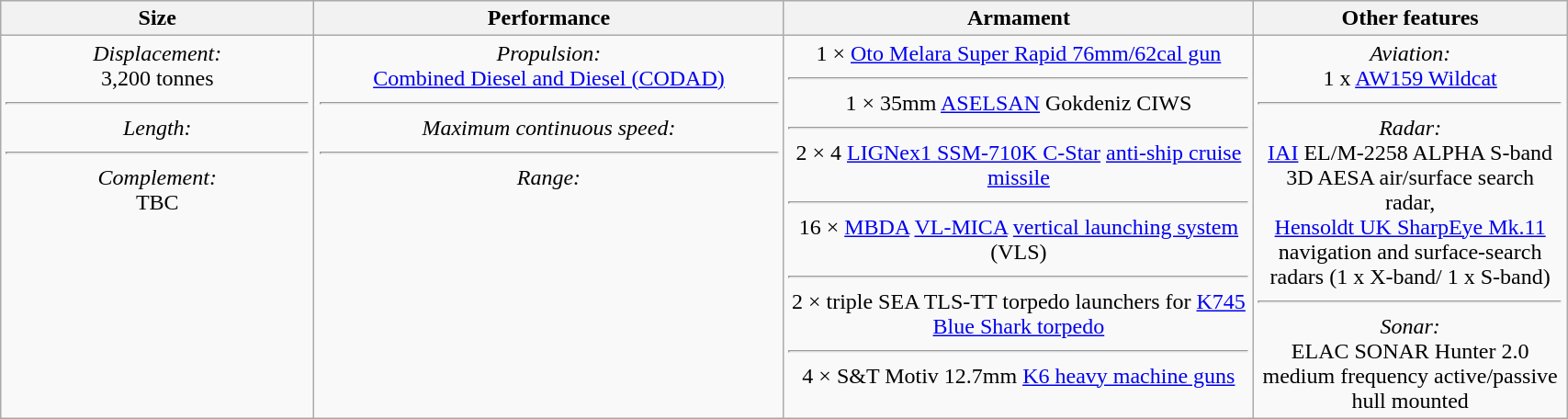<table class="wikitable"  style="width:90%; text-align:center;">
<tr style="background:lavender;">
<th>Size</th>
<th>Performance</th>
<th>Armament</th>
<th>Other features</th>
</tr>
<tr>
<td style="vertical-align:top; width:20%;"><em>Displacement:</em><br>3,200 tonnes <hr><em>Length:</em><br> <hr><em>Complement:</em><br>TBC</td>
<td style="vertical-align:top; width:30%;"><em>Propulsion:</em><br><a href='#'>Combined Diesel and Diesel (CODAD)</a> <hr><em>Maximum continuous speed:</em><br> <hr><em>Range:</em><br></td>
<td style="vertical-align:top; width:30%;">1 × <a href='#'>Oto Melara Super Rapid 76mm/62cal gun</a> <hr>1 × 35mm <a href='#'>ASELSAN</a> Gokdeniz CIWS <hr>2 × 4 <a href='#'>LIGNex1 SSM-710K C-Star</a> <a href='#'>anti-ship cruise missile</a> <hr>16 × <a href='#'>MBDA</a> <a href='#'>VL-MICA</a> <a href='#'>vertical launching system</a> (VLS) <hr>2 × triple SEA TLS-TT torpedo launchers for <a href='#'>K745 Blue Shark torpedo</a> <hr>4 × S&T Motiv 12.7mm <a href='#'>K6 heavy machine guns</a></td>
<td style="vertical-align:top; width:20%;"><em>Aviation:</em><br>1 x <a href='#'>AW159 Wildcat</a><hr><em>Radar:</em><br><a href='#'>IAI</a> EL/M-2258 ALPHA S-band 3D AESA air/surface search radar,<br><a href='#'>Hensoldt UK SharpEye Mk.11</a> navigation and surface-search radars (1 x X-band/ 1 x S-band)<hr><em>Sonar:</em><br>ELAC SONAR Hunter 2.0 medium frequency active/passive hull mounted</td>
</tr>
</table>
